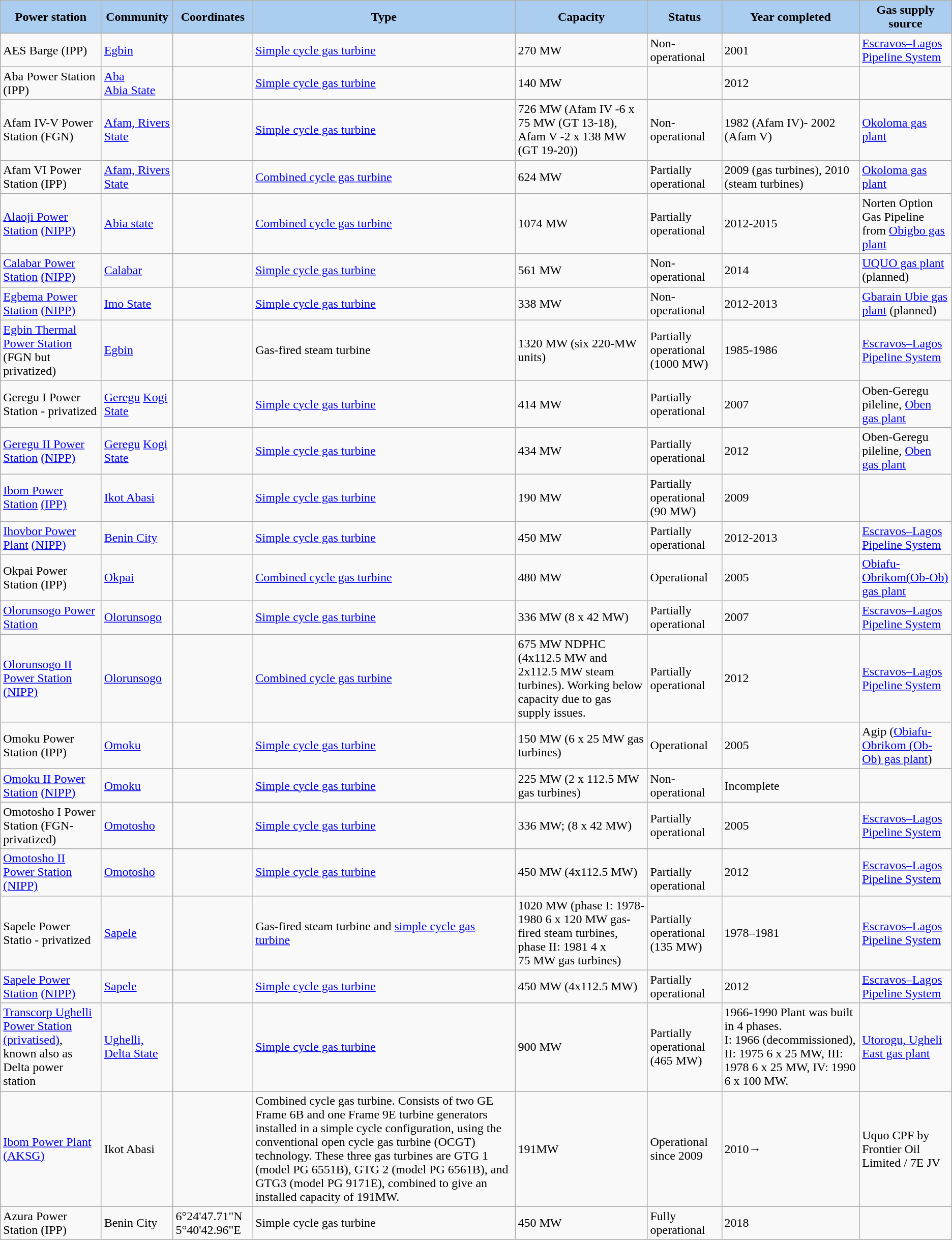<table class="wikitable sortable">
<tr>
<th style="background-color:#ABCDEF;">Power station</th>
<th style="background-color:#ABCDEF;" class="unsortable">Community</th>
<th style="background-color:#ABCDEF;" class="unsortable">Coordinates</th>
<th style="background-color:#ABCDEF;">Type</th>
<th style="background-color:#ABCDEF;" data-sort-type="number">Capacity</th>
<th style="background-color:#ABCDEF;">Status</th>
<th style="background-color:#ABCDEF;">Year completed</th>
<th style="background-color:#ABCDEF;" class="unsortable">Gas supply source</th>
</tr>
<tr>
<td>AES Barge (IPP)</td>
<td><a href='#'>Egbin</a></td>
<td></td>
<td><a href='#'>Simple cycle gas turbine</a></td>
<td>270 MW</td>
<td>Non-operational</td>
<td>2001</td>
<td><a href='#'>Escravos–Lagos Pipeline System</a></td>
</tr>
<tr>
<td>Aba Power Station (IPP)</td>
<td><a href='#'>Aba</a><br><a href='#'>Abia State</a></td>
<td></td>
<td><a href='#'>Simple cycle gas turbine</a></td>
<td>140 MW</td>
<td></td>
<td>2012</td>
<td></td>
</tr>
<tr>
<td>Afam IV-V Power Station (FGN)</td>
<td><a href='#'>Afam, Rivers State</a></td>
<td></td>
<td><a href='#'>Simple cycle gas turbine</a></td>
<td>726 MW (Afam IV -6 x 75 MW (GT 13-18), Afam V -2 x 138 MW (GT 19-20))</td>
<td>Non-operational</td>
<td>1982 (Afam IV)- 2002 (Afam V)</td>
<td><a href='#'>Okoloma gas plant</a></td>
</tr>
<tr>
<td>Afam VI Power Station (IPP)</td>
<td><a href='#'>Afam, Rivers State</a></td>
<td></td>
<td><a href='#'>Combined cycle gas turbine</a></td>
<td>624 MW</td>
<td>Partially operational</td>
<td>2009 (gas turbines), 2010 (steam turbines)</td>
<td><a href='#'>Okoloma gas plant</a></td>
</tr>
<tr>
<td><a href='#'>Alaoji Power Station</a> <a href='#'>(NIPP)</a></td>
<td><a href='#'>Abia state</a></td>
<td></td>
<td><a href='#'>Combined cycle gas turbine</a></td>
<td>1074 MW</td>
<td>Partially operational</td>
<td>2012-2015</td>
<td>Norten Option Gas Pipeline from <a href='#'>Obigbo gas plant</a></td>
</tr>
<tr>
<td><a href='#'>Calabar Power Station</a> <a href='#'>(NIPP)</a></td>
<td><a href='#'>Calabar</a></td>
<td></td>
<td><a href='#'>Simple cycle gas turbine</a></td>
<td>561 MW</td>
<td>Non-operational</td>
<td>2014</td>
<td><a href='#'>UQUO gas plant</a> (planned)</td>
</tr>
<tr>
<td><a href='#'>Egbema Power Station</a> <a href='#'>(NIPP)</a></td>
<td><a href='#'>Imo State</a></td>
<td></td>
<td><a href='#'>Simple cycle gas turbine</a></td>
<td>338 MW</td>
<td>Non-operational</td>
<td>2012-2013</td>
<td><a href='#'>Gbarain Ubie gas plant</a> (planned)</td>
</tr>
<tr>
<td><a href='#'>Egbin Thermal Power Station</a> (FGN but privatized)</td>
<td><a href='#'>Egbin</a></td>
<td></td>
<td>Gas-fired steam turbine</td>
<td>1320 MW (six 220-MW units)</td>
<td>Partially operational (1000 MW)</td>
<td>1985-1986</td>
<td><a href='#'>Escravos–Lagos Pipeline System</a></td>
</tr>
<tr>
<td>Geregu I Power Station - privatized</td>
<td><a href='#'>Geregu</a> <a href='#'>Kogi State</a></td>
<td></td>
<td><a href='#'>Simple cycle gas turbine</a></td>
<td>414 MW</td>
<td>Partially operational</td>
<td>2007</td>
<td>Oben-Geregu pileline, <a href='#'>Oben gas plant</a></td>
</tr>
<tr>
<td><a href='#'>Geregu II Power Station</a> <a href='#'>(NIPP)</a></td>
<td><a href='#'>Geregu</a> <a href='#'>Kogi State</a></td>
<td></td>
<td><a href='#'>Simple cycle gas turbine</a></td>
<td>434 MW</td>
<td>Partially operational</td>
<td>2012</td>
<td>Oben-Geregu pileline, <a href='#'>Oben gas plant</a></td>
</tr>
<tr>
<td><a href='#'>Ibom Power Station</a> <a href='#'>(IPP)</a></td>
<td><a href='#'>Ikot Abasi</a></td>
<td></td>
<td><a href='#'>Simple cycle gas turbine</a></td>
<td>190 MW</td>
<td>Partially operational (90 MW)</td>
<td>2009</td>
<td></td>
</tr>
<tr>
<td><a href='#'>Ihovbor Power Plant</a> <a href='#'>(NIPP)</a></td>
<td><a href='#'>Benin City</a></td>
<td></td>
<td><a href='#'>Simple cycle gas turbine</a></td>
<td>450 MW</td>
<td>Partially operational</td>
<td>2012-2013</td>
<td><a href='#'>Escravos–Lagos Pipeline System</a></td>
</tr>
<tr>
<td>Okpai Power Station (IPP)</td>
<td><a href='#'>Okpai</a></td>
<td></td>
<td><a href='#'>Combined cycle gas turbine</a></td>
<td>480 MW</td>
<td>Operational</td>
<td>2005</td>
<td><a href='#'>Obiafu-Obrikom(Ob-Ob) gas plant</a></td>
</tr>
<tr>
<td><a href='#'>Olorunsogo Power Station</a></td>
<td><a href='#'>Olorunsogo</a></td>
<td></td>
<td><a href='#'>Simple cycle gas turbine</a></td>
<td>336 MW (8 x 42 MW)</td>
<td>Partially operational</td>
<td>2007</td>
<td><a href='#'>Escravos–Lagos Pipeline System</a></td>
</tr>
<tr>
<td><a href='#'>Olorunsogo II Power Station</a> <a href='#'>(NIPP)</a></td>
<td><a href='#'>Olorunsogo</a></td>
<td></td>
<td><a href='#'>Combined cycle gas turbine</a></td>
<td>675 MW NDPHC (4x112.5 MW and 2x112.5 MW steam turbines). Working below capacity due to gas supply issues.</td>
<td>Partially operational</td>
<td>2012</td>
<td><a href='#'>Escravos–Lagos Pipeline System</a></td>
</tr>
<tr>
<td>Omoku Power Station (IPP)</td>
<td><a href='#'>Omoku</a></td>
<td></td>
<td><a href='#'>Simple cycle gas turbine</a></td>
<td>150 MW (6 x 25 MW gas turbines)</td>
<td>Operational</td>
<td>2005</td>
<td>Agip (<a href='#'>Obiafu-Obrikom (Ob-Ob) gas plant</a>)</td>
</tr>
<tr>
<td><a href='#'>Omoku II Power Station</a> <a href='#'>(NIPP)</a></td>
<td><a href='#'>Omoku</a></td>
<td></td>
<td><a href='#'>Simple cycle gas turbine</a></td>
<td>225 MW (2 x 112.5 MW gas turbines)</td>
<td>Non-operational</td>
<td>Incomplete</td>
<td></td>
</tr>
<tr>
<td>Omotosho I Power Station (FGN-privatized)</td>
<td><a href='#'>Omotosho</a></td>
<td></td>
<td><a href='#'>Simple cycle gas turbine</a></td>
<td>336 MW; (8 x 42 MW)</td>
<td>Partially operational</td>
<td>2005</td>
<td><a href='#'>Escravos–Lagos Pipeline System</a></td>
</tr>
<tr>
<td><a href='#'>Omotosho II Power Station</a> <a href='#'>(NIPP)</a></td>
<td><a href='#'>Omotosho</a></td>
<td></td>
<td><a href='#'>Simple cycle gas turbine</a></td>
<td>450 MW (4x112.5 MW)</td>
<td><br>Partially operational</td>
<td>2012</td>
<td><a href='#'>Escravos–Lagos Pipeline System</a></td>
</tr>
<tr>
<td>Sapele Power Statio - privatized</td>
<td><a href='#'>Sapele</a></td>
<td></td>
<td>Gas-fired steam turbine and <a href='#'>simple cycle gas turbine</a></td>
<td>1020 MW (phase I: 1978-1980 6 x 120 MW gas-fired steam turbines, phase II: 1981 4 x 75 MW gas turbines)</td>
<td>Partially operational (135 MW)</td>
<td>1978–1981</td>
<td><a href='#'>Escravos–Lagos Pipeline System</a></td>
</tr>
<tr>
<td><a href='#'>Sapele Power Station</a> <a href='#'>(NIPP)</a></td>
<td><a href='#'>Sapele</a></td>
<td></td>
<td><a href='#'>Simple cycle gas turbine</a></td>
<td>450 MW (4x112.5 MW)</td>
<td>Partially operational</td>
<td>2012</td>
<td><a href='#'>Escravos–Lagos Pipeline System</a></td>
</tr>
<tr>
<td><a href='#'>Transcorp Ughelli Power Station (privatised)</a>, known also as Delta power station</td>
<td><a href='#'>Ughelli, Delta State</a></td>
<td></td>
<td><a href='#'>Simple cycle gas turbine</a></td>
<td>900 MW</td>
<td>Partially operational<br>(465 MW)</td>
<td>1966-1990 Plant was built in 4 phases.<br>I: 1966 (decommissioned),
II: 1975 6 x 25 MW,
III: 1978 6 x 25 MW,
IV: 1990 6 x 100 MW.</td>
<td><a href='#'>Utorogu, Ugheli East gas plant</a></td>
</tr>
<tr>
<td><a href='#'>Ibom Power Plant</a> <a href='#'>(AKSG)</a></td>
<td>Ikot Abasi</td>
<td></td>
<td>Combined cycle gas turbine. Consists of two GE Frame 6B and one Frame 9E turbine generators installed in a simple cycle configuration, using the conventional open cycle gas turbine (OCGT) technology. These three gas turbines are GTG 1 (model PG 6551B), GTG 2 (model PG 6561B), and GTG3 (model PG 9171E), combined to give an installed capacity of 191MW.</td>
<td>191MW</td>
<td>Operational since 2009</td>
<td>2010→</td>
<td>Uquo CPF by Frontier Oil Limited / 7E JV</td>
</tr>
<tr>
<td>Azura Power Station (IPP)</td>
<td>Benin City</td>
<td>6°24'47.71"N 5°40'42.96"E</td>
<td>Simple cycle gas turbine</td>
<td>450 MW</td>
<td>Fully operational</td>
<td>2018</td>
<td></td>
</tr>
</table>
